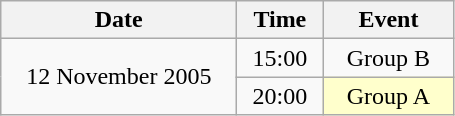<table class = "wikitable" style="text-align:center;">
<tr>
<th width=150>Date</th>
<th width=50>Time</th>
<th width=80>Event</th>
</tr>
<tr>
<td rowspan=2>12 November 2005</td>
<td>15:00</td>
<td>Group B</td>
</tr>
<tr>
<td>20:00</td>
<td bgcolor=ffffcc>Group A</td>
</tr>
</table>
